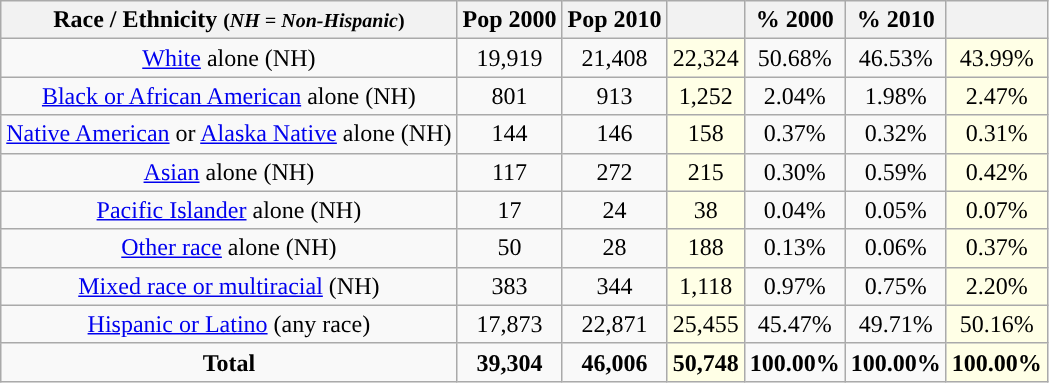<table class="wikitable" style="text-align:center;">
<tr>
<th>Race / Ethnicity <small>(<em>NH = Non-Hispanic</em>)</small></th>
<th>Pop 2000</th>
<th>Pop 2010</th>
<th></th>
<th>% 2000</th>
<th>% 2010</th>
<th></th>
</tr>
<tr>
<td><a href='#'>White</a> alone (NH)</td>
<td>19,919</td>
<td>21,408</td>
<td style='background: #ffffe6;'>22,324</td>
<td>50.68%</td>
<td>46.53%</td>
<td style='background: #ffffe6;'>43.99%</td>
</tr>
<tr>
<td><a href='#'>Black or African American</a> alone (NH)</td>
<td>801</td>
<td>913</td>
<td style='background: #ffffe6;'>1,252</td>
<td>2.04%</td>
<td>1.98%</td>
<td style='background: #ffffe6;'>2.47%</td>
</tr>
<tr>
<td><a href='#'>Native American</a> or <a href='#'>Alaska Native</a> alone (NH)</td>
<td>144</td>
<td>146</td>
<td style='background: #ffffe6;'>158</td>
<td>0.37%</td>
<td>0.32%</td>
<td style='background: #ffffe6;'>0.31%</td>
</tr>
<tr>
<td><a href='#'>Asian</a> alone (NH)</td>
<td>117</td>
<td>272</td>
<td style='background: #ffffe6;'>215</td>
<td>0.30%</td>
<td>0.59%</td>
<td style='background: #ffffe6;'>0.42%</td>
</tr>
<tr>
<td><a href='#'>Pacific Islander</a> alone (NH)</td>
<td>17</td>
<td>24</td>
<td style='background: #ffffe6;'>38</td>
<td>0.04%</td>
<td>0.05%</td>
<td style='background: #ffffe6;'>0.07%</td>
</tr>
<tr>
<td><a href='#'>Other race</a> alone (NH)</td>
<td>50</td>
<td>28</td>
<td style='background: #ffffe6;'>188</td>
<td>0.13%</td>
<td>0.06%</td>
<td style='background: #ffffe6;'>0.37%</td>
</tr>
<tr>
<td><a href='#'>Mixed race or multiracial</a> (NH)</td>
<td>383</td>
<td>344</td>
<td style='background: #ffffe6;'>1,118</td>
<td>0.97%</td>
<td>0.75%</td>
<td style='background: #ffffe6;'>2.20%</td>
</tr>
<tr>
<td><a href='#'>Hispanic or Latino</a> (any race)</td>
<td>17,873</td>
<td>22,871</td>
<td style='background: #ffffe6;'>25,455</td>
<td>45.47%</td>
<td>49.71%</td>
<td style='background: #ffffe6;'>50.16%</td>
</tr>
<tr>
<td><strong>Total</strong></td>
<td><strong>39,304</strong></td>
<td><strong>46,006</strong></td>
<td style='background: #ffffe6;'><strong>50,748</strong></td>
<td><strong>100.00%</strong></td>
<td><strong>100.00%</strong></td>
<td style='background: #ffffe6;'><strong>100.00%</strong></td>
</tr>
</table>
